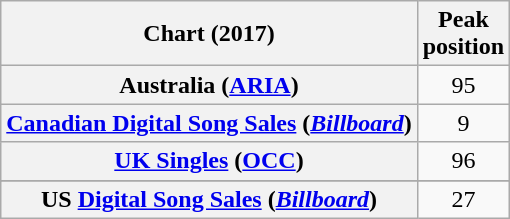<table class="wikitable sortable plainrowheaders" style="text-align:center">
<tr>
<th>Chart (2017)</th>
<th>Peak<br>position</th>
</tr>
<tr>
<th scope="row">Australia (<a href='#'>ARIA</a>)</th>
<td>95</td>
</tr>
<tr>
<th scope="row"><a href='#'>Canadian Digital Song Sales</a> (<em><a href='#'>Billboard</a></em>)</th>
<td>9</td>
</tr>
<tr>
<th scope="row"><a href='#'>UK Singles</a> (<a href='#'>OCC</a>)</th>
<td>96</td>
</tr>
<tr>
</tr>
<tr>
<th scope="row">US <a href='#'>Digital Song Sales</a> (<em><a href='#'>Billboard</a></em>)</th>
<td>27</td>
</tr>
</table>
